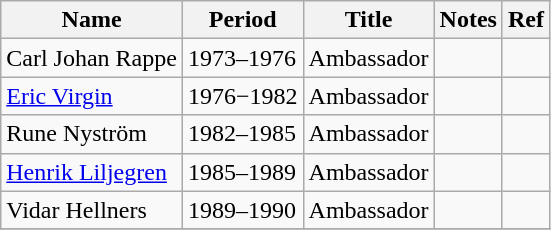<table class="wikitable">
<tr>
<th>Name</th>
<th>Period</th>
<th>Title</th>
<th>Notes</th>
<th>Ref</th>
</tr>
<tr>
<td>Carl Johan Rappe</td>
<td>1973–1976</td>
<td>Ambassador</td>
<td></td>
<td></td>
</tr>
<tr>
<td><a href='#'>Eric Virgin</a></td>
<td>1976−1982</td>
<td>Ambassador</td>
<td></td>
<td></td>
</tr>
<tr>
<td>Rune Nyström</td>
<td>1982–1985</td>
<td>Ambassador</td>
<td></td>
<td></td>
</tr>
<tr>
<td><a href='#'>Henrik Liljegren</a></td>
<td>1985–1989</td>
<td>Ambassador</td>
<td></td>
<td></td>
</tr>
<tr>
<td>Vidar Hellners</td>
<td>1989–1990</td>
<td>Ambassador</td>
<td></td>
<td></td>
</tr>
<tr>
</tr>
</table>
